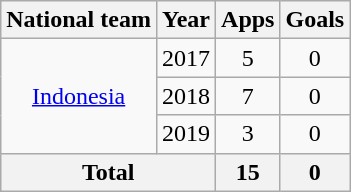<table class="wikitable" style="text-align:center">
<tr>
<th>National team</th>
<th>Year</th>
<th>Apps</th>
<th>Goals</th>
</tr>
<tr>
<td rowspan=3><a href='#'>Indonesia</a></td>
<td>2017</td>
<td>5</td>
<td>0</td>
</tr>
<tr>
<td>2018</td>
<td>7</td>
<td>0</td>
</tr>
<tr>
<td>2019</td>
<td>3</td>
<td>0</td>
</tr>
<tr>
<th colspan=2>Total</th>
<th>15</th>
<th>0</th>
</tr>
</table>
